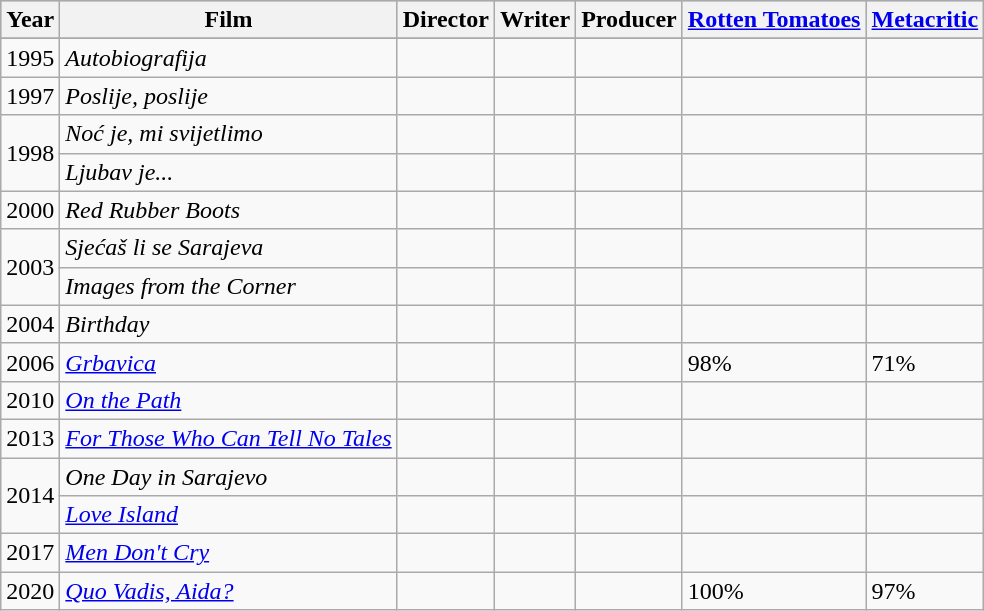<table class="wikitable sortable">
<tr style="background:#b0c4de; text-align:center;">
<th>Year</th>
<th>Film</th>
<th>Director</th>
<th>Writer</th>
<th>Producer</th>
<th><a href='#'>Rotten Tomatoes</a></th>
<th><a href='#'>Metacritic</a></th>
</tr>
<tr>
</tr>
<tr>
<td>1995</td>
<td><em>Autobiografija</em></td>
<td></td>
<td></td>
<td></td>
<td></td>
<td></td>
</tr>
<tr>
<td>1997</td>
<td><em>Poslije, poslije</em></td>
<td></td>
<td></td>
<td></td>
<td></td>
<td></td>
</tr>
<tr>
<td rowspan="2">1998</td>
<td><em>Noć je, mi svijetlimo</em></td>
<td></td>
<td></td>
<td></td>
<td></td>
<td></td>
</tr>
<tr>
<td><em>Ljubav je...</em></td>
<td></td>
<td></td>
<td></td>
<td></td>
<td></td>
</tr>
<tr>
<td>2000</td>
<td><em>Red Rubber Boots</em></td>
<td></td>
<td></td>
<td></td>
<td></td>
<td></td>
</tr>
<tr>
<td rowspan="2">2003</td>
<td><em>Sjećaš li se Sarajeva</em></td>
<td></td>
<td></td>
<td></td>
<td></td>
<td></td>
</tr>
<tr>
<td><em>Images from the Corner</em></td>
<td></td>
<td></td>
<td></td>
<td></td>
<td></td>
</tr>
<tr>
<td>2004</td>
<td><em>Birthday</em></td>
<td></td>
<td></td>
<td></td>
<td></td>
<td></td>
</tr>
<tr>
<td>2006</td>
<td><em><a href='#'>Grbavica</a></em></td>
<td></td>
<td></td>
<td></td>
<td>98%</td>
<td>71%</td>
</tr>
<tr>
<td>2010</td>
<td><em><a href='#'>On the Path</a></em></td>
<td></td>
<td></td>
<td></td>
<td></td>
<td></td>
</tr>
<tr>
<td>2013</td>
<td><em><a href='#'>For Those Who Can Tell No Tales</a></em></td>
<td></td>
<td></td>
<td></td>
<td></td>
<td></td>
</tr>
<tr>
<td rowspan="2">2014</td>
<td><em>One Day in Sarajevo</em></td>
<td></td>
<td></td>
<td></td>
<td></td>
<td></td>
</tr>
<tr>
<td><em><a href='#'>Love Island</a></em></td>
<td></td>
<td></td>
<td></td>
<td></td>
<td></td>
</tr>
<tr>
<td>2017</td>
<td><em><a href='#'>Men Don't Cry</a></em></td>
<td></td>
<td></td>
<td></td>
<td></td>
<td></td>
</tr>
<tr>
<td>2020</td>
<td><em><a href='#'>Quo Vadis, Aida?</a></em></td>
<td></td>
<td></td>
<td></td>
<td>100%</td>
<td>97%</td>
</tr>
</table>
